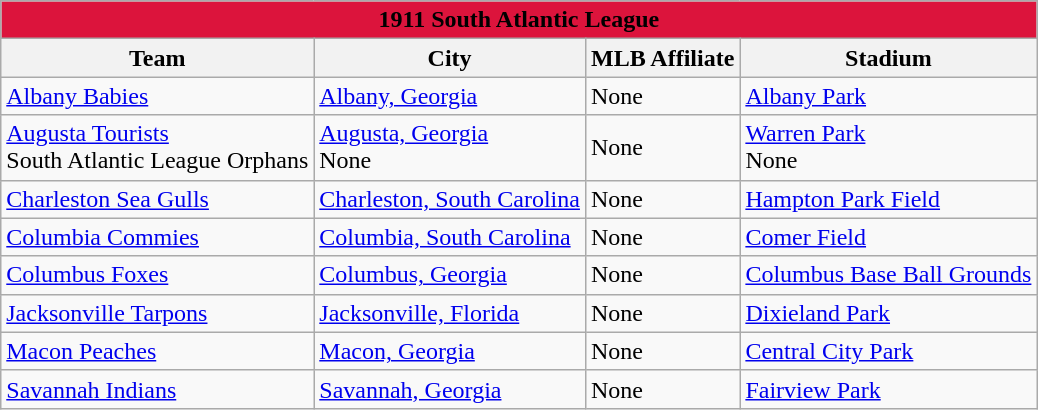<table class="wikitable" style="width:auto">
<tr>
<td bgcolor="#DC143C" align="center" colspan="7"><strong><span>1911 South Atlantic League</span></strong></td>
</tr>
<tr>
<th>Team</th>
<th>City</th>
<th>MLB Affiliate</th>
<th>Stadium</th>
</tr>
<tr>
<td><a href='#'>Albany Babies</a></td>
<td><a href='#'>Albany, Georgia</a></td>
<td>None</td>
<td><a href='#'>Albany Park</a></td>
</tr>
<tr>
<td><a href='#'>Augusta Tourists</a> <br> South Atlantic League Orphans</td>
<td><a href='#'>Augusta, Georgia</a> <br> None</td>
<td>None</td>
<td><a href='#'>Warren Park</a> <br> None</td>
</tr>
<tr>
<td><a href='#'>Charleston Sea Gulls</a></td>
<td><a href='#'>Charleston, South Carolina</a></td>
<td>None</td>
<td><a href='#'>Hampton Park Field</a></td>
</tr>
<tr>
<td><a href='#'>Columbia Commies</a></td>
<td><a href='#'>Columbia, South Carolina</a></td>
<td>None</td>
<td><a href='#'>Comer Field</a></td>
</tr>
<tr>
<td><a href='#'>Columbus Foxes</a></td>
<td><a href='#'>Columbus, Georgia</a></td>
<td>None</td>
<td><a href='#'>Columbus Base Ball Grounds</a></td>
</tr>
<tr>
<td><a href='#'>Jacksonville Tarpons</a></td>
<td><a href='#'>Jacksonville, Florida</a></td>
<td>None</td>
<td><a href='#'>Dixieland Park</a></td>
</tr>
<tr>
<td><a href='#'>Macon Peaches</a></td>
<td><a href='#'>Macon, Georgia</a></td>
<td>None</td>
<td><a href='#'>Central City Park</a></td>
</tr>
<tr>
<td><a href='#'>Savannah Indians</a></td>
<td><a href='#'>Savannah, Georgia</a></td>
<td>None</td>
<td><a href='#'>Fairview Park</a></td>
</tr>
</table>
